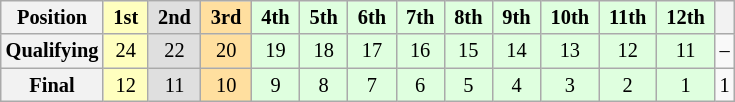<table class="wikitable" style="font-size:85%; text-align:center">
<tr>
<th>Position</th>
<td style="background:#ffffbf;"> <strong>1st</strong> </td>
<td style="background:#dfdfdf;"> <strong>2nd</strong> </td>
<td style="background:#ffdf9f;"> <strong>3rd</strong> </td>
<td style="background:#dfffdf;"> <strong>4th</strong> </td>
<td style="background:#dfffdf;"> <strong>5th</strong> </td>
<td style="background:#dfffdf;"> <strong>6th</strong> </td>
<td style="background:#dfffdf;"> <strong>7th</strong> </td>
<td style="background:#dfffdf;"> <strong>8th</strong> </td>
<td style="background:#dfffdf;"> <strong>9th</strong> </td>
<td style="background:#dfffdf;"> <strong>10th</strong> </td>
<td style="background:#dfffdf;"> <strong>11th</strong> </td>
<td style="background:#dfffdf;"> <strong>12th</strong> </td>
<th></th>
</tr>
<tr>
<th>Qualifying</th>
<td style="background:#ffffbf;">24</td>
<td style="background:#dfdfdf;">22</td>
<td style="background:#ffdf9f;">20</td>
<td style="background:#dfffdf;">19</td>
<td style="background:#dfffdf;">18</td>
<td style="background:#dfffdf;">17</td>
<td style="background:#dfffdf;">16</td>
<td style="background:#dfffdf;">15</td>
<td style="background:#dfffdf;">14</td>
<td style="background:#dfffdf;">13</td>
<td style="background:#dfffdf;">12</td>
<td style="background:#dfffdf;">11</td>
<td>–</td>
</tr>
<tr>
<th>Final</th>
<td style="background:#ffffbf;">12</td>
<td style="background:#dfdfdf;">11</td>
<td style="background:#ffdf9f;">10</td>
<td style="background:#dfffdf;">9</td>
<td style="background:#dfffdf;">8</td>
<td style="background:#dfffdf;">7</td>
<td style="background:#dfffdf;">6</td>
<td style="background:#dfffdf;">5</td>
<td style="background:#dfffdf;">4</td>
<td style="background:#dfffdf;">3</td>
<td style="background:#dfffdf;">2</td>
<td style="background:#dfffdf;">1</td>
<td>1</td>
</tr>
</table>
